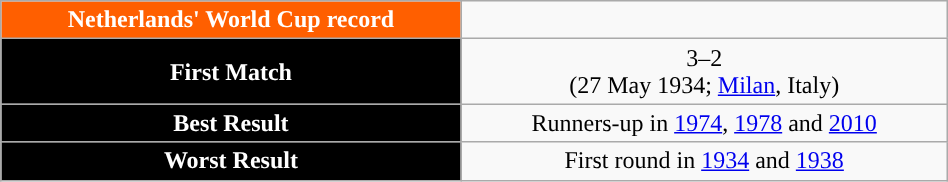<table class="wikitable collapsible collapsed" style="width:50%;text-align:center">
<tr>
<th style="background:#FF5F00; color:white; ">Netherlands' World Cup record</th>
</tr>
<tr>
<th style="background:black; color:white; ">First Match</th>
<td> 3–2 <br> (27 May 1934; <a href='#'>Milan</a>, Italy)</td>
</tr>
<tr>
<th style="background:black; color:white; ">Best Result</th>
<td>Runners-up in <a href='#'>1974</a>, <a href='#'>1978</a> and <a href='#'>2010</a></td>
</tr>
<tr>
<th style="background:black; color:white; ">Worst Result</th>
<td>First round in <a href='#'>1934</a> and <a href='#'>1938</a></td>
</tr>
</table>
